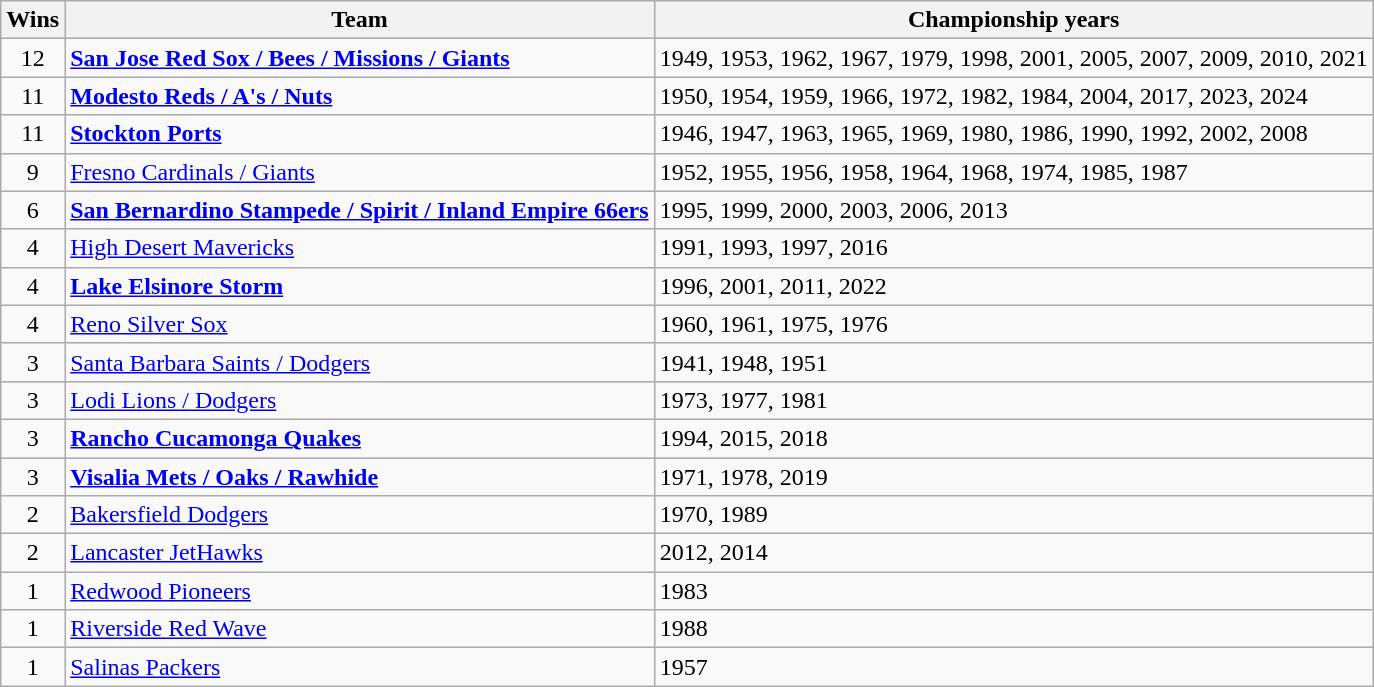<table class="sortable wikitable" style="text-align:left;">
<tr>
<th>Wins</th>
<th>Team</th>
<th>Championship years</th>
</tr>
<tr>
<td style="text-align:center;">12</td>
<td><strong><a href='#'>San Jose Red Sox / Bees / Missions / Giants</a></strong></td>
<td>1949, 1953, 1962, 1967, 1979, 1998, 2001, 2005, 2007, 2009, 2010, 2021</td>
</tr>
<tr>
<td style="text-align:center;">11</td>
<td><strong><a href='#'>Modesto Reds / A's / Nuts</a></strong></td>
<td>1950, 1954, 1959, 1966, 1972, 1982, 1984, 2004, 2017, 2023, 2024</td>
</tr>
<tr>
<td style="text-align:center;">11</td>
<td><strong><a href='#'>Stockton Ports</a></strong></td>
<td>1946, 1947, 1963, 1965, 1969, 1980, 1986, 1990, 1992, 2002, 2008</td>
</tr>
<tr>
<td style="text-align:center;">9</td>
<td><a href='#'>Fresno Cardinals / Giants</a></td>
<td>1952, 1955, 1956, 1958, 1964, 1968, 1974, 1985, 1987</td>
</tr>
<tr>
<td style="text-align:center;">6</td>
<td><strong><a href='#'>San Bernardino Stampede / Spirit / Inland Empire 66ers</a></strong></td>
<td>1995, 1999, 2000, 2003, 2006, 2013</td>
</tr>
<tr>
<td style="text-align:center;">4</td>
<td><a href='#'>High Desert Mavericks</a></td>
<td>1991, 1993, 1997, 2016</td>
</tr>
<tr>
<td style="text-align:center;">4</td>
<td><strong><a href='#'>Lake Elsinore Storm</a></strong></td>
<td>1996, 2001, 2011, 2022</td>
</tr>
<tr>
<td style="text-align:center;">4</td>
<td><a href='#'>Reno Silver Sox</a></td>
<td>1960, 1961, 1975, 1976</td>
</tr>
<tr>
<td style="text-align:center;">3</td>
<td><a href='#'>Santa Barbara Saints / Dodgers</a></td>
<td>1941, 1948, 1951</td>
</tr>
<tr>
<td style="text-align:center;">3</td>
<td><a href='#'>Lodi Lions / Dodgers</a></td>
<td>1973, 1977, 1981</td>
</tr>
<tr>
<td style="text-align:center;">3</td>
<td><strong><a href='#'>Rancho Cucamonga Quakes</a></strong></td>
<td>1994, 2015, 2018</td>
</tr>
<tr>
<td style="text-align:center;">3</td>
<td><strong><a href='#'>Visalia Mets / Oaks / Rawhide</a></strong></td>
<td>1971, 1978, 2019</td>
</tr>
<tr>
<td style="text-align:center;">2</td>
<td><a href='#'>Bakersfield Dodgers</a></td>
<td>1970, 1989</td>
</tr>
<tr>
<td style="text-align:center;">2</td>
<td><a href='#'>Lancaster JetHawks</a></td>
<td>2012, 2014</td>
</tr>
<tr>
<td style="text-align:center;">1</td>
<td><a href='#'>Redwood Pioneers</a></td>
<td>1983</td>
</tr>
<tr>
<td style="text-align:center;">1</td>
<td><a href='#'>Riverside Red Wave</a></td>
<td>1988</td>
</tr>
<tr>
<td style="text-align:center;">1</td>
<td><a href='#'>Salinas Packers</a></td>
<td>1957</td>
</tr>
</table>
